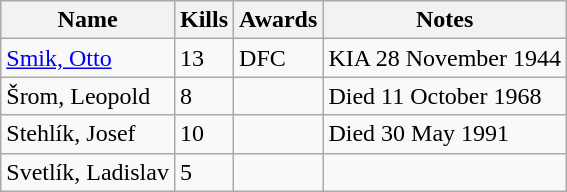<table class=wikitable>
<tr>
<th>Name</th>
<th>Kills</th>
<th>Awards</th>
<th>Notes</th>
</tr>
<tr>
<td><a href='#'>Smik, Otto</a></td>
<td>13</td>
<td>DFC</td>
<td>KIA 28 November 1944</td>
</tr>
<tr>
<td>Šrom, Leopold</td>
<td>8</td>
<td></td>
<td>Died 11 October 1968</td>
</tr>
<tr>
<td>Stehlík, Josef</td>
<td>10</td>
<td></td>
<td>Died 30 May 1991</td>
</tr>
<tr>
<td>Svetlík, Ladislav</td>
<td>5</td>
<td></td>
<td></td>
</tr>
</table>
